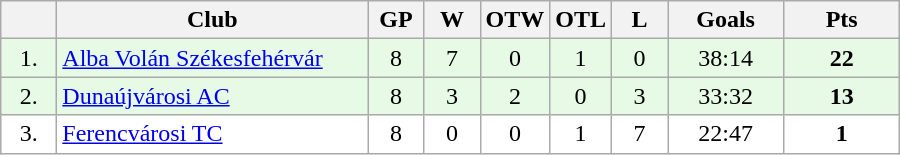<table class="wikitable">
<tr>
<th width="30"></th>
<th width="200">Club</th>
<th width="30">GP</th>
<th width="30">W</th>
<th width="30">OTW</th>
<th width="30">OTL</th>
<th width="30">L</th>
<th width="70">Goals</th>
<th width="70">Pts</th>
</tr>
<tr bgcolor="#e6fae6" align="center">
<td>1.</td>
<td align="left"><a href='#'>Alba Volán Székesfehérvár</a></td>
<td>8</td>
<td>7</td>
<td>0</td>
<td>1</td>
<td>0</td>
<td>38:14</td>
<td><strong>22</strong></td>
</tr>
<tr bgcolor="#e6fae6" align="center">
<td>2.</td>
<td align="left"><a href='#'>Dunaújvárosi AC</a></td>
<td>8</td>
<td>3</td>
<td>2</td>
<td>0</td>
<td>3</td>
<td>33:32</td>
<td><strong>13</strong></td>
</tr>
<tr bgcolor="#FFFFFF" align="center">
<td>3.</td>
<td align="left"><a href='#'>Ferencvárosi TC</a></td>
<td>8</td>
<td>0</td>
<td>0</td>
<td>1</td>
<td>7</td>
<td>22:47</td>
<td><strong>1</strong></td>
</tr>
</table>
